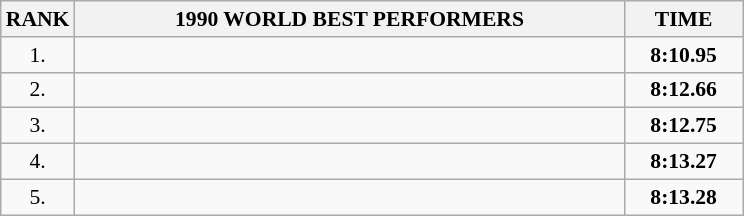<table class="wikitable" style="border-collapse: collapse; font-size: 90%;">
<tr>
<th>RANK</th>
<th align="center" style="width: 25em">1990 WORLD BEST PERFORMERS</th>
<th align="center" style="width: 5em">TIME</th>
</tr>
<tr>
<td align="center">1.</td>
<td></td>
<td align="center"><strong>8:10.95</strong></td>
</tr>
<tr>
<td align="center">2.</td>
<td></td>
<td align="center"><strong>8:12.66</strong></td>
</tr>
<tr>
<td align="center">3.</td>
<td></td>
<td align="center"><strong>8:12.75</strong></td>
</tr>
<tr>
<td align="center">4.</td>
<td></td>
<td align="center"><strong>8:13.27</strong></td>
</tr>
<tr>
<td align="center">5.</td>
<td></td>
<td align="center"><strong>8:13.28</strong></td>
</tr>
</table>
